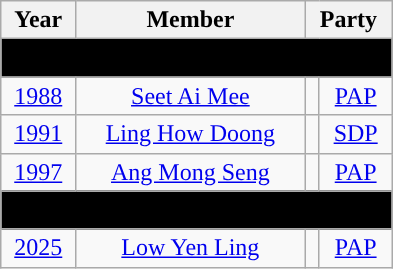<table class="wikitable" align="center" style="text-align:center">
<tr>
<th>Year</th>
<th>Member</th>
<th colspan="2">Party</th>
</tr>
<tr>
<td colspan=4 bgcolor=black><span><strong>Formation</strong></span></td>
</tr>
<tr>
<td><a href='#'>1988</a></td>
<td><a href='#'>Seet Ai Mee</a></td>
<td></td>
<td><a href='#'>PAP</a></td>
</tr>
<tr>
<td><a href='#'>1991</a></td>
<td><a href='#'>Ling How Doong</a></td>
<td></td>
<td><a href='#'>SDP</a></td>
</tr>
<tr>
<td><a href='#'>1997</a></td>
<td><a href='#'>Ang Mong Seng</a></td>
<td></td>
<td><a href='#'>PAP</a></td>
</tr>
<tr>
<td colspan=4 bgcolor=black><span><strong>Constituency abolished (2001 – 2025)</strong></span></td>
</tr>
<tr>
<td><a href='#'>2025</a></td>
<td><a href='#'>Low Yen Ling</a></td>
<td></td>
<td><a href='#'>PAP</a></td>
</tr>
</table>
